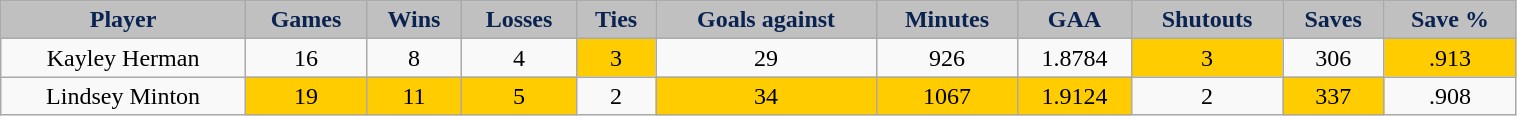<table class="wikitable" style="width:80%;">
<tr style="text-align:center; background:silver; color:#0a2351;">
<td><strong>Player</strong></td>
<td><strong>Games</strong></td>
<td><strong>Wins</strong></td>
<td><strong>Losses</strong></td>
<td><strong>Ties</strong></td>
<td><strong>Goals against</strong></td>
<td><strong>Minutes</strong></td>
<td><strong>GAA</strong></td>
<td><strong>Shutouts</strong></td>
<td><strong>Saves</strong></td>
<td><strong>Save %</strong></td>
</tr>
<tr style="text-align:center;" bgcolor="">
<td>Kayley Herman</td>
<td>16</td>
<td>8</td>
<td>4</td>
<td style="background:#fc0;">3</td>
<td>29</td>
<td>926</td>
<td>1.8784</td>
<td style="background:#fc0;">3</td>
<td>306</td>
<td style="background:#fc0;">.913</td>
</tr>
<tr style="text-align:center;" bgcolor="">
<td>Lindsey Minton</td>
<td style="background:#fc0;">19</td>
<td style="background:#fc0;">11</td>
<td style="background:#fc0;">5</td>
<td>2</td>
<td style="background:#fc0;">34</td>
<td style="background:#fc0;">1067</td>
<td style="background:#fc0;">1.9124</td>
<td>2</td>
<td style="background:#fc0;">337</td>
<td>.908</td>
</tr>
</table>
